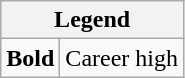<table class="wikitable">
<tr>
<th colspan="2">Legend</th>
</tr>
<tr>
<td><strong>Bold</strong></td>
<td>Career high</td>
</tr>
</table>
